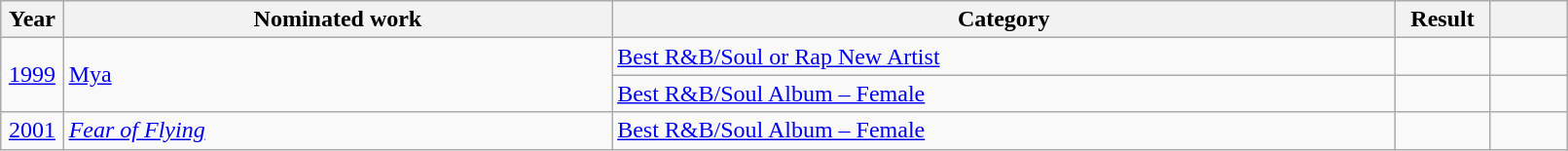<table class="wikitable plainrowheaders" style="width:85%;">
<tr>
<th scope="col" style="width:4%;">Year</th>
<th scope="col" style="width:35%;">Nominated work</th>
<th scope="col" style="width:50%;">Category</th>
<th scope="col" style="width:6%;">Result</th>
<th scope="col" style="width:6%;"></th>
</tr>
<tr>
<td rowspan="2" align="center"><a href='#'>1999</a></td>
<td rowspan="2"><a href='#'>Mya</a></td>
<td><a href='#'>Best R&B/Soul or Rap New Artist</a></td>
<td></td>
<td></td>
</tr>
<tr>
<td><a href='#'>Best R&B/Soul Album – Female</a></td>
<td></td>
<td></td>
</tr>
<tr>
<td align="center"><a href='#'>2001</a></td>
<td><em><a href='#'>Fear of Flying</a></em></td>
<td><a href='#'>Best R&B/Soul Album – Female</a></td>
<td></td>
<td></td>
</tr>
</table>
